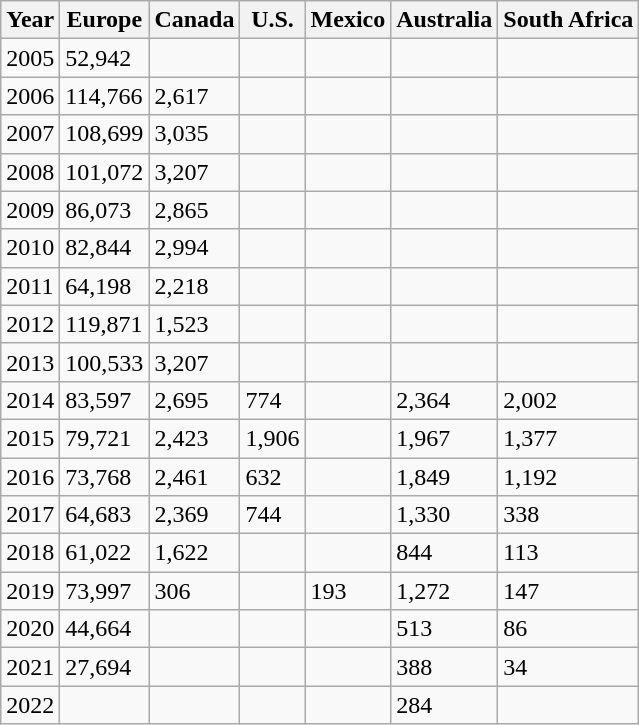<table class="wikitable">
<tr>
<th>Year</th>
<th>Europe</th>
<th>Canada</th>
<th>U.S.</th>
<th>Mexico</th>
<th>Australia</th>
<th>South Africa</th>
</tr>
<tr>
<td>2005</td>
<td>52,942</td>
<td></td>
<td></td>
<td></td>
<td></td>
<td></td>
</tr>
<tr>
<td>2006</td>
<td>114,766</td>
<td>2,617</td>
<td></td>
<td></td>
<td></td>
<td></td>
</tr>
<tr>
<td>2007</td>
<td>108,699</td>
<td>3,035</td>
<td></td>
<td></td>
<td></td>
<td></td>
</tr>
<tr>
<td>2008</td>
<td>101,072</td>
<td>3,207</td>
<td></td>
<td></td>
<td></td>
<td></td>
</tr>
<tr>
<td>2009</td>
<td>86,073</td>
<td>2,865</td>
<td></td>
<td></td>
<td></td>
<td></td>
</tr>
<tr>
<td>2010</td>
<td>82,844</td>
<td>2,994</td>
<td></td>
<td></td>
<td></td>
<td></td>
</tr>
<tr>
<td>2011</td>
<td>64,198</td>
<td>2,218</td>
<td></td>
<td></td>
<td></td>
<td></td>
</tr>
<tr>
<td>2012</td>
<td>119,871</td>
<td>1,523</td>
<td></td>
<td></td>
<td></td>
<td></td>
</tr>
<tr>
<td>2013</td>
<td>100,533</td>
<td>3,207</td>
<td></td>
<td></td>
<td></td>
<td></td>
</tr>
<tr>
<td>2014</td>
<td>83,597</td>
<td>2,695</td>
<td>774</td>
<td></td>
<td>2,364</td>
<td>2,002</td>
</tr>
<tr>
<td>2015</td>
<td>79,721</td>
<td>2,423</td>
<td>1,906</td>
<td></td>
<td>1,967</td>
<td>1,377</td>
</tr>
<tr>
<td>2016</td>
<td>73,768</td>
<td>2,461</td>
<td>632</td>
<td></td>
<td>1,849</td>
<td>1,192</td>
</tr>
<tr>
<td>2017</td>
<td>64,683</td>
<td>2,369</td>
<td>744</td>
<td></td>
<td>1,330</td>
<td>338</td>
</tr>
<tr>
<td>2018</td>
<td>61,022</td>
<td>1,622</td>
<td></td>
<td></td>
<td>844</td>
<td>113</td>
</tr>
<tr>
<td>2019</td>
<td>73,997</td>
<td>306</td>
<td></td>
<td>193</td>
<td>1,272</td>
<td>147</td>
</tr>
<tr>
<td>2020</td>
<td>44,664</td>
<td></td>
<td></td>
<td></td>
<td>513</td>
<td>86</td>
</tr>
<tr>
<td>2021</td>
<td>27,694</td>
<td></td>
<td></td>
<td></td>
<td>388</td>
<td>34</td>
</tr>
<tr>
<td>2022</td>
<td></td>
<td></td>
<td></td>
<td></td>
<td>284</td>
<td></td>
</tr>
</table>
